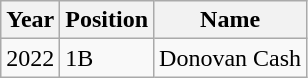<table class="wikitable">
<tr>
<th>Year</th>
<th>Position</th>
<th>Name</th>
</tr>
<tr>
<td>2022</td>
<td>1B</td>
<td>Donovan Cash</td>
</tr>
</table>
